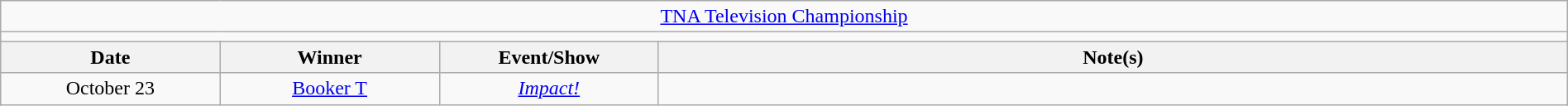<table class="wikitable" style="text-align:center; width:100%;">
<tr>
<td colspan="5"><a href='#'>TNA Television Championship</a></td>
</tr>
<tr>
<td colspan="5"><strong></strong></td>
</tr>
<tr>
<th width="14%">Date</th>
<th width="14%">Winner</th>
<th width="14%">Event/Show</th>
<th width="58%">Note(s)</th>
</tr>
<tr>
<td>October 23</td>
<td><a href='#'>Booker T</a></td>
<td><em><a href='#'>Impact!</a></em></td>
<td></td>
</tr>
</table>
